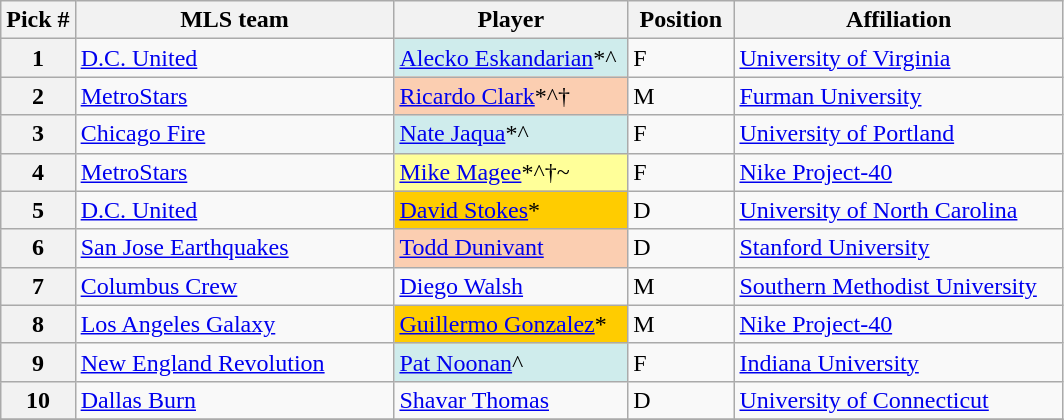<table class="wikitable sortable">
<tr>
<th width=7%>Pick #</th>
<th width=30%>MLS team</th>
<th width=22%>Player</th>
<th width=10%>Position</th>
<th>Affiliation</th>
</tr>
<tr>
<th>1</th>
<td><a href='#'>D.C. United</a></td>
<td style="background:#CFECEC"><a href='#'>Alecko Eskandarian</a>*^</td>
<td>F</td>
<td><a href='#'>University of Virginia</a></td>
</tr>
<tr>
<th>2</th>
<td><a href='#'>MetroStars</a></td>
<td bgcolor="#FBCEB1"><a href='#'>Ricardo Clark</a>*^†</td>
<td>M</td>
<td><a href='#'>Furman University</a></td>
</tr>
<tr>
<th>3</th>
<td><a href='#'>Chicago Fire</a></td>
<td style="background:#CFECEC"><a href='#'>Nate Jaqua</a>*^</td>
<td>F</td>
<td><a href='#'>University of Portland</a></td>
</tr>
<tr>
<th>4</th>
<td><a href='#'>MetroStars</a></td>
<td style="background:#FFFF99"><a href='#'>Mike Magee</a>*^†~</td>
<td>F</td>
<td><a href='#'>Nike Project-40</a></td>
</tr>
<tr>
<th>5</th>
<td><a href='#'>D.C. United</a></td>
<td style="background:#FFCC00"><a href='#'>David Stokes</a>*</td>
<td>D</td>
<td><a href='#'>University of North Carolina</a></td>
</tr>
<tr>
<th>6</th>
<td><a href='#'>San Jose Earthquakes</a></td>
<td bgcolor="#FBCEB1"><a href='#'>Todd Dunivant</a></td>
<td>D</td>
<td><a href='#'>Stanford University</a></td>
</tr>
<tr>
<th>7</th>
<td><a href='#'>Columbus Crew</a></td>
<td><a href='#'>Diego Walsh</a></td>
<td>M</td>
<td><a href='#'>Southern Methodist University</a></td>
</tr>
<tr>
<th>8</th>
<td><a href='#'>Los Angeles Galaxy</a></td>
<td style="background:#FFCC00"><a href='#'>Guillermo Gonzalez</a>*</td>
<td>M</td>
<td><a href='#'>Nike Project-40</a></td>
</tr>
<tr>
<th>9</th>
<td><a href='#'>New England Revolution</a></td>
<td style="background:#CFECEC"><a href='#'>Pat Noonan</a>^</td>
<td>F</td>
<td><a href='#'>Indiana University</a></td>
</tr>
<tr>
<th>10</th>
<td><a href='#'>Dallas Burn</a></td>
<td><a href='#'>Shavar Thomas</a></td>
<td>D</td>
<td><a href='#'>University of Connecticut</a></td>
</tr>
<tr>
</tr>
</table>
